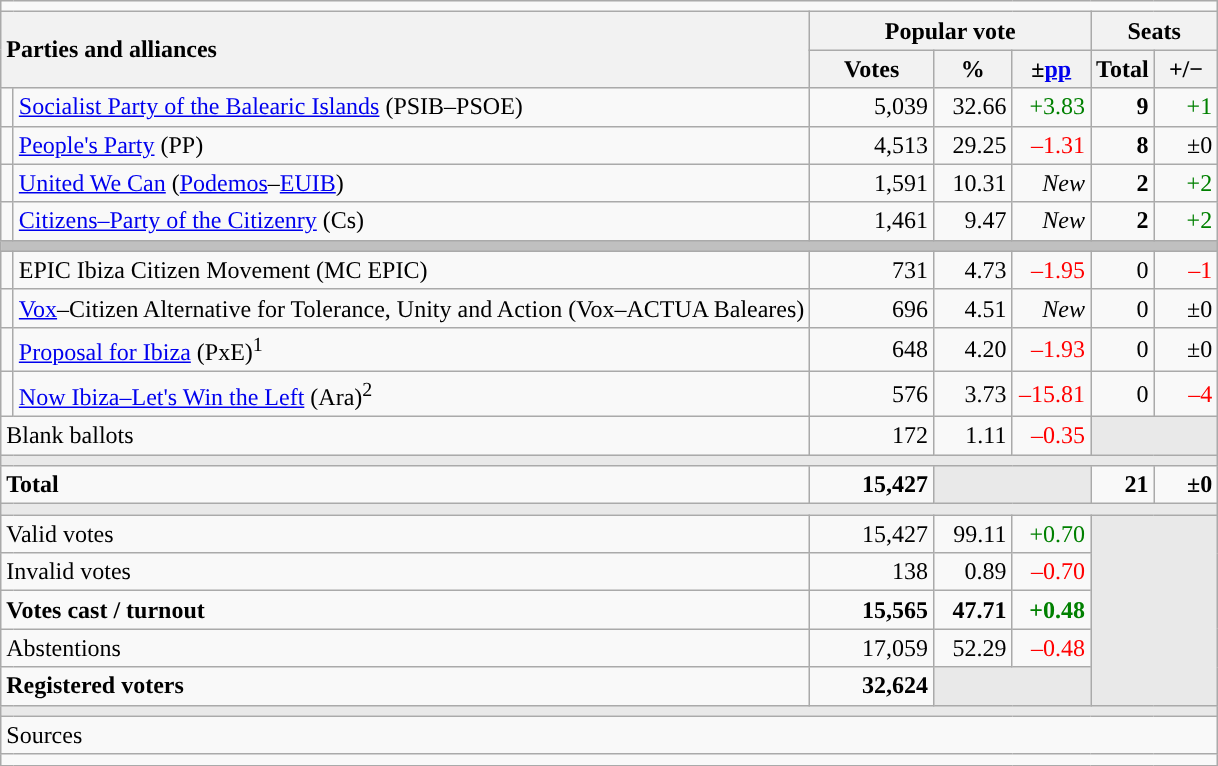<table class="wikitable" style="text-align:right;">
<tr>
<td colspan="7"></td>
</tr>
<tr>
<th style="text-align:left;" rowspan="2" colspan="2" width="525">Parties and alliances</th>
<th colspan="3">Popular vote</th>
<th colspan="2">Seats</th>
</tr>
<tr>
<th width="75">Votes</th>
<th width="45">%</th>
<th width="45">±<a href='#'>pp</a></th>
<th width="35">Total</th>
<th width="35">+/−</th>
</tr>
<tr>
<td width="1" style="color:inherit;background:"></td>
<td align="left"><a href='#'>Socialist Party of the Balearic Islands</a> (PSIB–PSOE)</td>
<td>5,039</td>
<td>32.66</td>
<td style="color:green;">+3.83</td>
<td><strong>9</strong></td>
<td style="color:green;">+1</td>
</tr>
<tr>
<td style="color:inherit;background:"></td>
<td align="left"><a href='#'>People's Party</a> (PP)</td>
<td>4,513</td>
<td>29.25</td>
<td style="color:red;">–1.31</td>
<td><strong>8</strong></td>
<td>±0</td>
</tr>
<tr>
<td style="color:inherit;background:"></td>
<td align="left"><a href='#'>United We Can</a> (<a href='#'>Podemos</a>–<a href='#'>EUIB</a>)</td>
<td>1,591</td>
<td>10.31</td>
<td><em>New</em></td>
<td><strong>2</strong></td>
<td style="color:green;">+2</td>
</tr>
<tr>
<td style="color:inherit;background:"></td>
<td align="left"><a href='#'>Citizens–Party of the Citizenry</a> (Cs)</td>
<td>1,461</td>
<td>9.47</td>
<td><em>New</em></td>
<td><strong>2</strong></td>
<td style="color:green;">+2</td>
</tr>
<tr>
<td colspan="7" bgcolor="#C0C0C0"></td>
</tr>
<tr>
<td style="color:inherit;background:"></td>
<td align="left">EPIC Ibiza Citizen Movement (MC EPIC)</td>
<td>731</td>
<td>4.73</td>
<td style="color:red;">–1.95</td>
<td>0</td>
<td style="color:red;">–1</td>
</tr>
<tr>
<td style="color:inherit;background:"></td>
<td align="left"><a href='#'>Vox</a>–Citizen Alternative for Tolerance, Unity and Action (Vox–ACTUA Baleares)</td>
<td>696</td>
<td>4.51</td>
<td><em>New</em></td>
<td>0</td>
<td>±0</td>
</tr>
<tr>
<td style="color:inherit;background:"></td>
<td align="left"><a href='#'>Proposal for Ibiza</a> (PxE)<sup>1</sup></td>
<td>648</td>
<td>4.20</td>
<td style="color:red;">–1.93</td>
<td>0</td>
<td>±0</td>
</tr>
<tr>
<td style="color:inherit;background:"></td>
<td align="left"><a href='#'>Now Ibiza–Let's Win the Left</a> (Ara)<sup>2</sup></td>
<td>576</td>
<td>3.73</td>
<td style="color:red;">–15.81</td>
<td>0</td>
<td style="color:red;">–4</td>
</tr>
<tr>
<td align="left" colspan="2">Blank ballots</td>
<td>172</td>
<td>1.11</td>
<td style="color:red;">–0.35</td>
<td bgcolor="#E9E9E9" colspan="2"></td>
</tr>
<tr>
<td colspan="7" bgcolor="#E9E9E9"></td>
</tr>
<tr style="font-weight:bold;">
<td align="left" colspan="2">Total</td>
<td>15,427</td>
<td bgcolor="#E9E9E9" colspan="2"></td>
<td>21</td>
<td>±0</td>
</tr>
<tr>
<td colspan="7" bgcolor="#E9E9E9"></td>
</tr>
<tr>
<td align="left" colspan="2">Valid votes</td>
<td>15,427</td>
<td>99.11</td>
<td style="color:green;">+0.70</td>
<td bgcolor="#E9E9E9" colspan="2" rowspan="5"></td>
</tr>
<tr>
<td align="left" colspan="2">Invalid votes</td>
<td>138</td>
<td>0.89</td>
<td style="color:red;">–0.70</td>
</tr>
<tr style="font-weight:bold;">
<td align="left" colspan="2">Votes cast / turnout</td>
<td>15,565</td>
<td>47.71</td>
<td style="color:green;">+0.48</td>
</tr>
<tr>
<td align="left" colspan="2">Abstentions</td>
<td>17,059</td>
<td>52.29</td>
<td style="color:red;">–0.48</td>
</tr>
<tr style="font-weight:bold;">
<td align="left" colspan="2">Registered voters</td>
<td>32,624</td>
<td bgcolor="#E9E9E9" colspan="2"></td>
</tr>
<tr>
<td colspan="7" bgcolor="#E9E9E9"></td>
</tr>
<tr>
<td align="left" colspan="7">Sources</td>
</tr>
<tr>
<td colspan="7" style="text-align:left; max-width:790px;"></td>
</tr>
</table>
